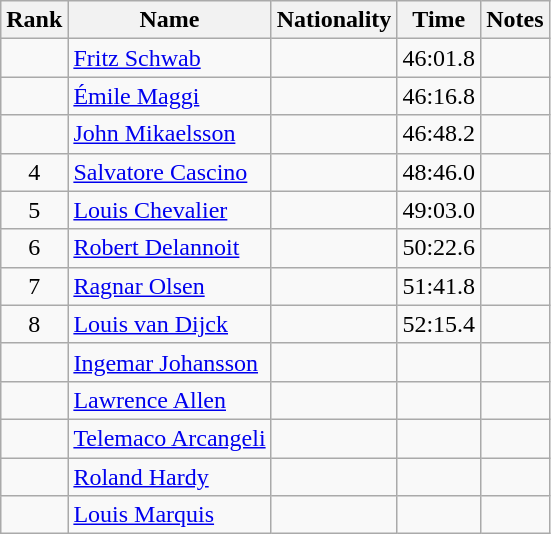<table class="wikitable sortable" style="text-align:center">
<tr>
<th>Rank</th>
<th>Name</th>
<th>Nationality</th>
<th>Time</th>
<th>Notes</th>
</tr>
<tr>
<td></td>
<td align=left><a href='#'>Fritz Schwab</a></td>
<td align=left></td>
<td>46:01.8</td>
<td></td>
</tr>
<tr>
<td></td>
<td align=left><a href='#'>Émile Maggi</a></td>
<td align=left></td>
<td>46:16.8</td>
<td></td>
</tr>
<tr>
<td></td>
<td align=left><a href='#'>John Mikaelsson</a></td>
<td align=left></td>
<td>46:48.2</td>
<td></td>
</tr>
<tr>
<td>4</td>
<td align=left><a href='#'>Salvatore Cascino</a></td>
<td align=left></td>
<td>48:46.0</td>
<td></td>
</tr>
<tr>
<td>5</td>
<td align=left><a href='#'>Louis Chevalier</a></td>
<td align=left></td>
<td>49:03.0</td>
<td></td>
</tr>
<tr>
<td>6</td>
<td align=left><a href='#'>Robert Delannoit</a></td>
<td align=left></td>
<td>50:22.6</td>
<td></td>
</tr>
<tr>
<td>7</td>
<td align=left><a href='#'>Ragnar Olsen</a></td>
<td align=left></td>
<td>51:41.8</td>
<td></td>
</tr>
<tr>
<td>8</td>
<td align=left><a href='#'>Louis van Dijck</a></td>
<td align=left></td>
<td>52:15.4</td>
<td></td>
</tr>
<tr>
<td></td>
<td align=left><a href='#'>Ingemar Johansson</a></td>
<td align=left></td>
<td></td>
<td></td>
</tr>
<tr>
<td></td>
<td align=left><a href='#'>Lawrence Allen</a></td>
<td align=left></td>
<td></td>
<td></td>
</tr>
<tr>
<td></td>
<td align=left><a href='#'>Telemaco Arcangeli</a></td>
<td align=left></td>
<td></td>
<td></td>
</tr>
<tr>
<td></td>
<td align=left><a href='#'>Roland Hardy</a></td>
<td align=left></td>
<td></td>
<td></td>
</tr>
<tr>
<td></td>
<td align=left><a href='#'>Louis Marquis</a></td>
<td align=left></td>
<td></td>
<td></td>
</tr>
</table>
